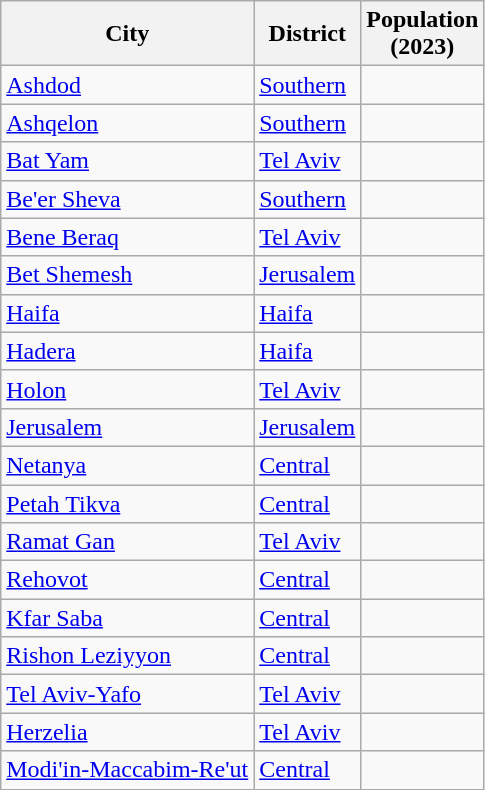<table class="wikitable sortable sticky-header col3right">
<tr>
<th>City</th>
<th>District</th>
<th>Population<br>(2023)</th>
</tr>
<tr>
<td><a href='#'>Ashdod</a></td>
<td><a href='#'>Southern</a></td>
<td></td>
</tr>
<tr>
<td><a href='#'>Ashqelon</a></td>
<td><a href='#'>Southern</a></td>
<td></td>
</tr>
<tr>
<td><a href='#'>Bat Yam</a></td>
<td><a href='#'>Tel Aviv</a></td>
<td></td>
</tr>
<tr>
<td><a href='#'>Be'er Sheva</a></td>
<td><a href='#'>Southern</a></td>
<td></td>
</tr>
<tr>
<td><a href='#'>Bene Beraq</a></td>
<td><a href='#'>Tel Aviv</a></td>
<td></td>
</tr>
<tr>
<td><a href='#'>Bet Shemesh</a></td>
<td><a href='#'>Jerusalem</a></td>
<td></td>
</tr>
<tr>
<td><a href='#'>Haifa</a></td>
<td><a href='#'>Haifa</a></td>
<td></td>
</tr>
<tr>
<td><a href='#'>Hadera</a></td>
<td><a href='#'>Haifa</a></td>
<td></td>
</tr>
<tr>
<td><a href='#'>Holon</a></td>
<td><a href='#'>Tel Aviv</a></td>
<td></td>
</tr>
<tr>
<td><a href='#'>Jerusalem</a></td>
<td><a href='#'>Jerusalem</a></td>
<td></td>
</tr>
<tr>
<td><a href='#'>Netanya</a></td>
<td><a href='#'>Central</a></td>
<td></td>
</tr>
<tr>
<td><a href='#'>Petah Tikva</a></td>
<td><a href='#'>Central</a></td>
<td></td>
</tr>
<tr>
<td><a href='#'>Ramat Gan</a></td>
<td><a href='#'>Tel Aviv</a></td>
<td></td>
</tr>
<tr>
<td><a href='#'>Rehovot</a></td>
<td><a href='#'>Central</a></td>
<td></td>
</tr>
<tr>
<td><a href='#'>Kfar Saba</a></td>
<td><a href='#'>Central</a></td>
<td></td>
</tr>
<tr>
<td><a href='#'>Rishon Leziyyon</a></td>
<td><a href='#'>Central</a></td>
<td></td>
</tr>
<tr>
<td><a href='#'>Tel Aviv-Yafo</a></td>
<td><a href='#'>Tel Aviv</a></td>
<td></td>
</tr>
<tr>
<td><a href='#'>Herzelia</a></td>
<td><a href='#'>Tel Aviv</a></td>
<td></td>
</tr>
<tr>
<td><a href='#'>Modi'in-Maccabim-Re'ut</a></td>
<td><a href='#'>Central</a></td>
<td></td>
</tr>
</table>
